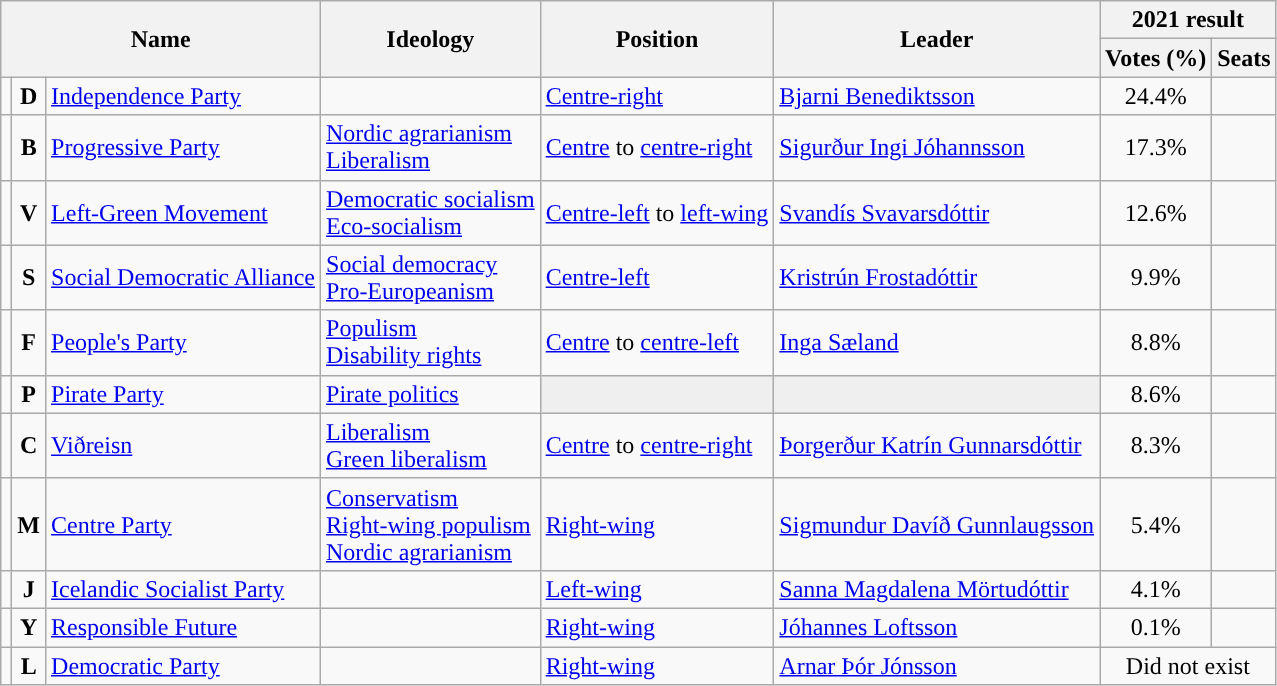<table class="wikitable">
<tr>
<th rowspan="2" colspan="3">Name</th>
<th rowspan="2">Ideology</th>
<th rowspan="2">Position</th>
<th rowspan="2">Leader</th>
<th colspan="2">2021 result</th>
</tr>
<tr>
<th>Votes (%)</th>
<th>Seats</th>
</tr>
<tr>
<td style="background:"></td>
<td style="text-align:center;"><strong>D</strong></td>
<td><a href='#'>Independence Party</a><br></td>
<td></td>
<td><a href='#'>Centre-right</a></td>
<td><a href='#'>Bjarni Benediktsson</a></td>
<td style="text-align:center;">24.4%</td>
<td></td>
</tr>
<tr>
<td style="background:"></td>
<td style="text-align:center;"><strong>B</strong></td>
<td><a href='#'>Progressive Party</a><br></td>
<td><a href='#'>Nordic agrarianism</a><br><a href='#'>Liberalism</a></td>
<td><a href='#'>Centre</a> to <a href='#'>centre-right</a></td>
<td><a href='#'>Sigurður Ingi Jóhannsson</a></td>
<td style="text-align:center;">17.3%</td>
<td></td>
</tr>
<tr>
<td style="background:"></td>
<td style="text-align:center;"><strong>V</strong></td>
<td><a href='#'>Left-Green Movement</a><br></td>
<td><a href='#'>Democratic socialism</a><br><a href='#'>Eco-socialism</a></td>
<td><a href='#'>Centre-left</a> to <a href='#'>left-wing</a></td>
<td><a href='#'>Svandís Svavarsdóttir</a></td>
<td style="text-align:center;">12.6%</td>
<td></td>
</tr>
<tr>
<td style="background:"></td>
<td style="text-align:center;"><strong>S</strong></td>
<td><a href='#'>Social Democratic Alliance</a><br></td>
<td><a href='#'>Social democracy</a><br><a href='#'>Pro-Europeanism</a></td>
<td><a href='#'>Centre-left</a></td>
<td><a href='#'>Kristrún Frostadóttir</a></td>
<td style="text-align:center;">9.9%</td>
<td></td>
</tr>
<tr>
<td style="background:"></td>
<td style="text-align:center;"><strong>F</strong></td>
<td><a href='#'>People's Party</a><br></td>
<td><a href='#'>Populism</a><br><a href='#'>Disability rights</a></td>
<td><a href='#'>Centre</a> to <a href='#'>centre-left</a></td>
<td><a href='#'>Inga Sæland</a></td>
<td style="text-align:center;">8.8%</td>
<td></td>
</tr>
<tr>
<td style="background:"></td>
<td style="text-align:center;"><strong>P</strong></td>
<td><a href='#'>Pirate Party</a><br></td>
<td><a href='#'>Pirate politics</a></td>
<td style=background:#efefef></td>
<td style=background:#efefef></td>
<td style="text-align:center;">8.6%</td>
<td></td>
</tr>
<tr>
<td style="background:"></td>
<td style="text-align:center;"><strong>C</strong></td>
<td><a href='#'>Viðreisn</a></td>
<td><a href='#'>Liberalism</a><br><a href='#'>Green liberalism</a></td>
<td><a href='#'>Centre</a> to <a href='#'>centre-right</a></td>
<td><a href='#'>Þorgerður Katrín Gunnarsdóttir</a></td>
<td style="text-align:center;">8.3%</td>
<td></td>
</tr>
<tr>
<td style="background:"></td>
<td style="text-align:center;"><strong>M</strong></td>
<td><a href='#'>Centre Party</a><br></td>
<td><a href='#'>Conservatism</a><br><a href='#'>Right-wing populism</a><br><a href='#'>Nordic agrarianism</a></td>
<td><a href='#'>Right-wing</a></td>
<td><a href='#'>Sigmundur Davíð Gunnlaugsson</a></td>
<td style="text-align:center;">5.4%</td>
<td></td>
</tr>
<tr>
<td style="background:"></td>
<td style="text-align:center;"><strong>J</strong></td>
<td><a href='#'>Icelandic Socialist Party</a><br></td>
<td></td>
<td><a href='#'>Left-wing</a></td>
<td><a href='#'>Sanna Magdalena Mörtudóttir</a></td>
<td style="text-align:center;">4.1%</td>
<td></td>
</tr>
<tr>
<td style="background:"></td>
<td style="text-align:center;"><strong>Y</strong></td>
<td><a href='#'>Responsible Future</a><br></td>
<td></td>
<td><a href='#'>Right-wing</a></td>
<td><a href='#'>Jóhannes Loftsson</a></td>
<td style="text-align:center;">0.1%</td>
<td></td>
</tr>
<tr>
<td style="background:"></td>
<td style="text-align:center;"><strong>L</strong></td>
<td><a href='#'>Democratic Party</a><br></td>
<td></td>
<td><a href='#'>Right-wing</a></td>
<td><a href='#'>Arnar Þór Jónsson</a></td>
<td style="text-align:center;" colspan=2>Did not exist</td>
</tr>
</table>
